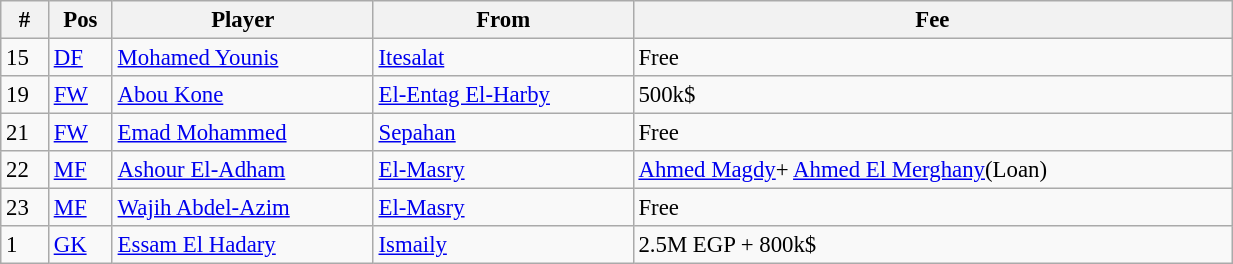<table class="wikitable sortable" style="width:65%; text-align:center; font-size:95%; text-align:left;">
<tr>
<th>#</th>
<th>Pos</th>
<th>Player</th>
<th>From</th>
<th>Fee</th>
</tr>
<tr>
<td>15</td>
<td><a href='#'>DF</a></td>
<td> <a href='#'>Mohamed Younis</a></td>
<td><a href='#'>Itesalat</a></td>
<td>Free</td>
</tr>
<tr>
<td>19</td>
<td><a href='#'>FW</a></td>
<td> <a href='#'>Abou Kone</a></td>
<td><a href='#'>El-Entag El-Harby</a></td>
<td>500k$</td>
</tr>
<tr>
<td>21</td>
<td><a href='#'>FW</a></td>
<td> <a href='#'>Emad Mohammed</a></td>
<td><a href='#'>Sepahan</a></td>
<td>Free</td>
</tr>
<tr>
<td>22</td>
<td><a href='#'>MF</a></td>
<td> <a href='#'>Ashour El-Adham</a></td>
<td><a href='#'>El-Masry</a></td>
<td> <a href='#'>Ahmed Magdy</a>+ <a href='#'>Ahmed El Merghany</a>(Loan)</td>
</tr>
<tr>
<td>23</td>
<td><a href='#'>MF</a></td>
<td> <a href='#'>Wajih Abdel-Azim</a></td>
<td><a href='#'>El-Masry</a></td>
<td>Free</td>
</tr>
<tr>
<td>1</td>
<td><a href='#'>GK</a></td>
<td> <a href='#'>Essam El Hadary</a></td>
<td><a href='#'>Ismaily</a></td>
<td>2.5M EGP + 800k$</td>
</tr>
</table>
